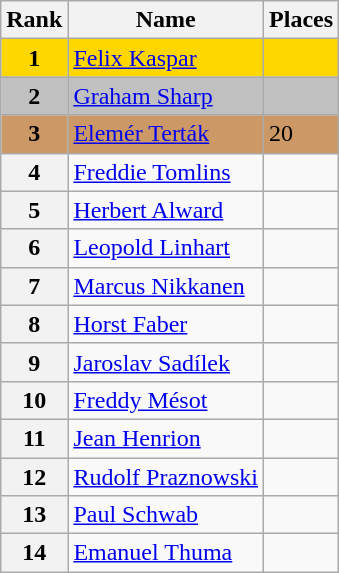<table class="wikitable">
<tr>
<th>Rank</th>
<th>Name</th>
<th>Places</th>
</tr>
<tr bgcolor="gold">
<td align="center"><strong>1</strong></td>
<td> <a href='#'>Felix Kaspar</a></td>
<td></td>
</tr>
<tr bgcolor="silver">
<td align="center"><strong>2</strong></td>
<td> <a href='#'>Graham Sharp</a></td>
<td></td>
</tr>
<tr bgcolor="cc9966">
<td align="center"><strong>3</strong></td>
<td> <a href='#'>Elemér Terták</a></td>
<td>20</td>
</tr>
<tr>
<th>4</th>
<td> <a href='#'>Freddie Tomlins</a></td>
<td></td>
</tr>
<tr>
<th>5</th>
<td> <a href='#'>Herbert Alward</a></td>
<td></td>
</tr>
<tr>
<th>6</th>
<td> <a href='#'>Leopold Linhart</a></td>
<td></td>
</tr>
<tr>
<th>7</th>
<td> <a href='#'>Marcus Nikkanen</a></td>
<td></td>
</tr>
<tr>
<th>8</th>
<td> <a href='#'>Horst Faber</a></td>
<td></td>
</tr>
<tr>
<th>9</th>
<td> <a href='#'>Jaroslav Sadílek</a></td>
<td></td>
</tr>
<tr>
<th>10</th>
<td> <a href='#'>Freddy Mésot</a></td>
<td></td>
</tr>
<tr>
<th>11</th>
<td> <a href='#'>Jean Henrion</a></td>
<td></td>
</tr>
<tr>
<th>12</th>
<td> <a href='#'>Rudolf Praznowski</a></td>
<td></td>
</tr>
<tr>
<th>13</th>
<td> <a href='#'>Paul Schwab</a></td>
<td></td>
</tr>
<tr>
<th>14</th>
<td> <a href='#'>Emanuel Thuma</a></td>
<td></td>
</tr>
</table>
